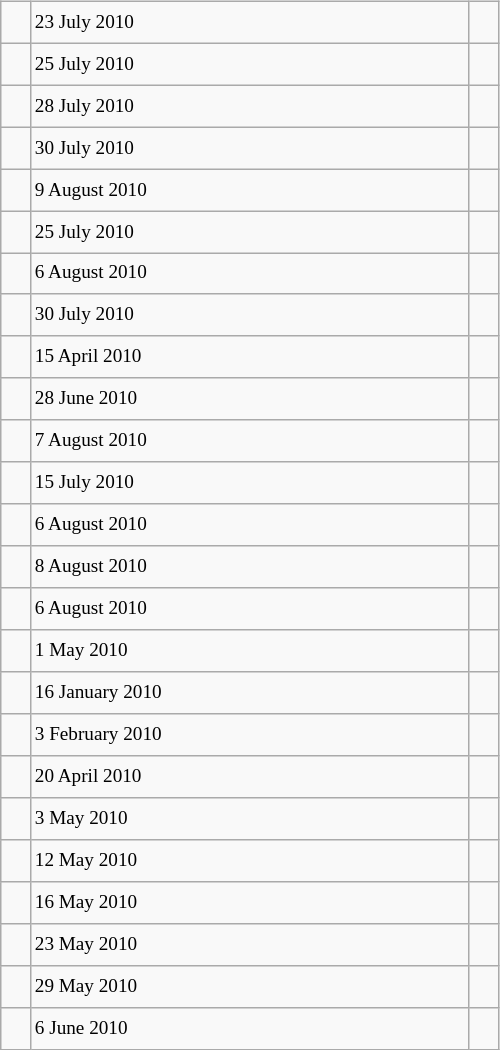<table class="wikitable" style="font-size: 80%; float: left; width: 26em; margin-right: 1em; height: 700px">
<tr>
<td></td>
<td>23 July 2010</td>
<td></td>
</tr>
<tr>
<td></td>
<td>25 July 2010</td>
<td></td>
</tr>
<tr>
<td></td>
<td>28 July 2010</td>
<td></td>
</tr>
<tr>
<td></td>
<td>30 July 2010</td>
<td></td>
</tr>
<tr>
<td></td>
<td>9 August 2010</td>
<td></td>
</tr>
<tr>
<td></td>
<td>25 July 2010</td>
<td></td>
</tr>
<tr>
<td></td>
<td>6 August 2010</td>
<td></td>
</tr>
<tr>
<td></td>
<td>30 July 2010</td>
<td></td>
</tr>
<tr>
<td></td>
<td>15 April 2010</td>
<td></td>
</tr>
<tr>
<td></td>
<td>28 June 2010</td>
<td></td>
</tr>
<tr>
<td></td>
<td>7 August 2010</td>
<td></td>
</tr>
<tr>
<td></td>
<td>15 July 2010</td>
<td></td>
</tr>
<tr>
<td></td>
<td>6 August 2010</td>
<td></td>
</tr>
<tr>
<td></td>
<td>8 August 2010</td>
<td></td>
</tr>
<tr>
<td></td>
<td>6 August 2010</td>
<td></td>
</tr>
<tr>
<td></td>
<td>1 May 2010</td>
<td></td>
</tr>
<tr>
<td></td>
<td>16 January 2010</td>
<td></td>
</tr>
<tr>
<td></td>
<td>3 February 2010</td>
<td></td>
</tr>
<tr>
<td></td>
<td>20 April 2010</td>
<td></td>
</tr>
<tr>
<td></td>
<td>3 May 2010</td>
<td></td>
</tr>
<tr>
<td></td>
<td>12 May 2010</td>
<td></td>
</tr>
<tr>
<td></td>
<td>16 May 2010</td>
<td></td>
</tr>
<tr>
<td></td>
<td>23 May 2010</td>
<td></td>
</tr>
<tr>
<td></td>
<td>29 May 2010</td>
<td></td>
</tr>
<tr>
<td></td>
<td>6 June 2010</td>
<td></td>
</tr>
</table>
